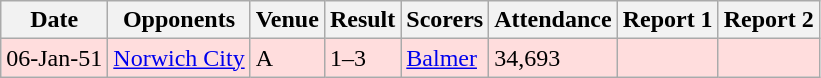<table class=wikitable>
<tr>
<th>Date</th>
<th>Opponents</th>
<th>Venue</th>
<th>Result</th>
<th>Scorers</th>
<th>Attendance</th>
<th>Report 1</th>
<th>Report 2</th>
</tr>
<tr bgcolor="#ffdddd">
<td>06-Jan-51</td>
<td><a href='#'>Norwich City</a></td>
<td>A</td>
<td>1–3</td>
<td><a href='#'>Balmer</a> </td>
<td>34,693</td>
<td></td>
<td></td>
</tr>
</table>
